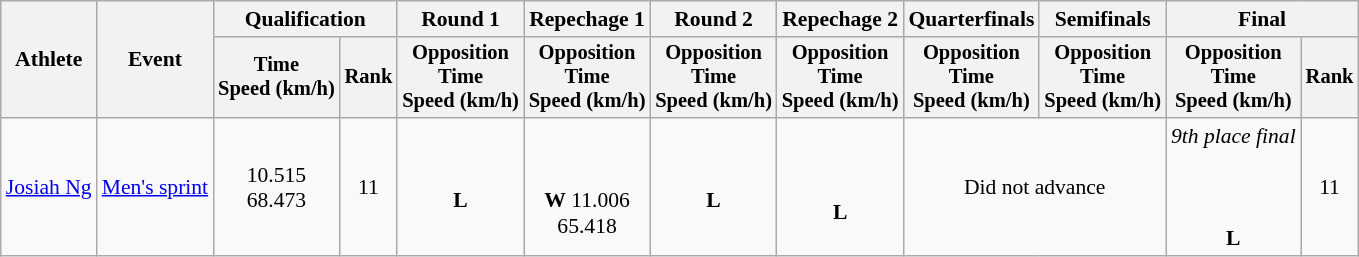<table class="wikitable" style="font-size:90%">
<tr>
<th rowspan="2">Athlete</th>
<th rowspan="2">Event</th>
<th colspan=2>Qualification</th>
<th>Round 1</th>
<th>Repechage 1</th>
<th>Round 2</th>
<th>Repechage 2</th>
<th>Quarterfinals</th>
<th>Semifinals</th>
<th colspan=2>Final</th>
</tr>
<tr style="font-size:95%">
<th>Time<br>Speed (km/h)</th>
<th>Rank</th>
<th>Opposition<br>Time<br>Speed (km/h)</th>
<th>Opposition<br>Time<br>Speed (km/h)</th>
<th>Opposition<br>Time<br>Speed (km/h)</th>
<th>Opposition<br>Time<br>Speed (km/h)</th>
<th>Opposition<br>Time<br>Speed (km/h)</th>
<th>Opposition<br>Time<br>Speed (km/h)</th>
<th>Opposition<br>Time<br>Speed (km/h)</th>
<th>Rank</th>
</tr>
<tr align=center>
<td align=left><a href='#'>Josiah Ng</a></td>
<td align=left><a href='#'>Men's sprint</a></td>
<td>10.515<br>68.473</td>
<td>11</td>
<td><br><strong>L</strong></td>
<td><br><br><strong>W</strong> 11.006<br>65.418</td>
<td><br><strong>L</strong></td>
<td><br><br><strong>L</strong></td>
<td colspan=2>Did not advance</td>
<td><em>9th place final</em><br><br><br><br><strong>L</strong></td>
<td>11</td>
</tr>
</table>
